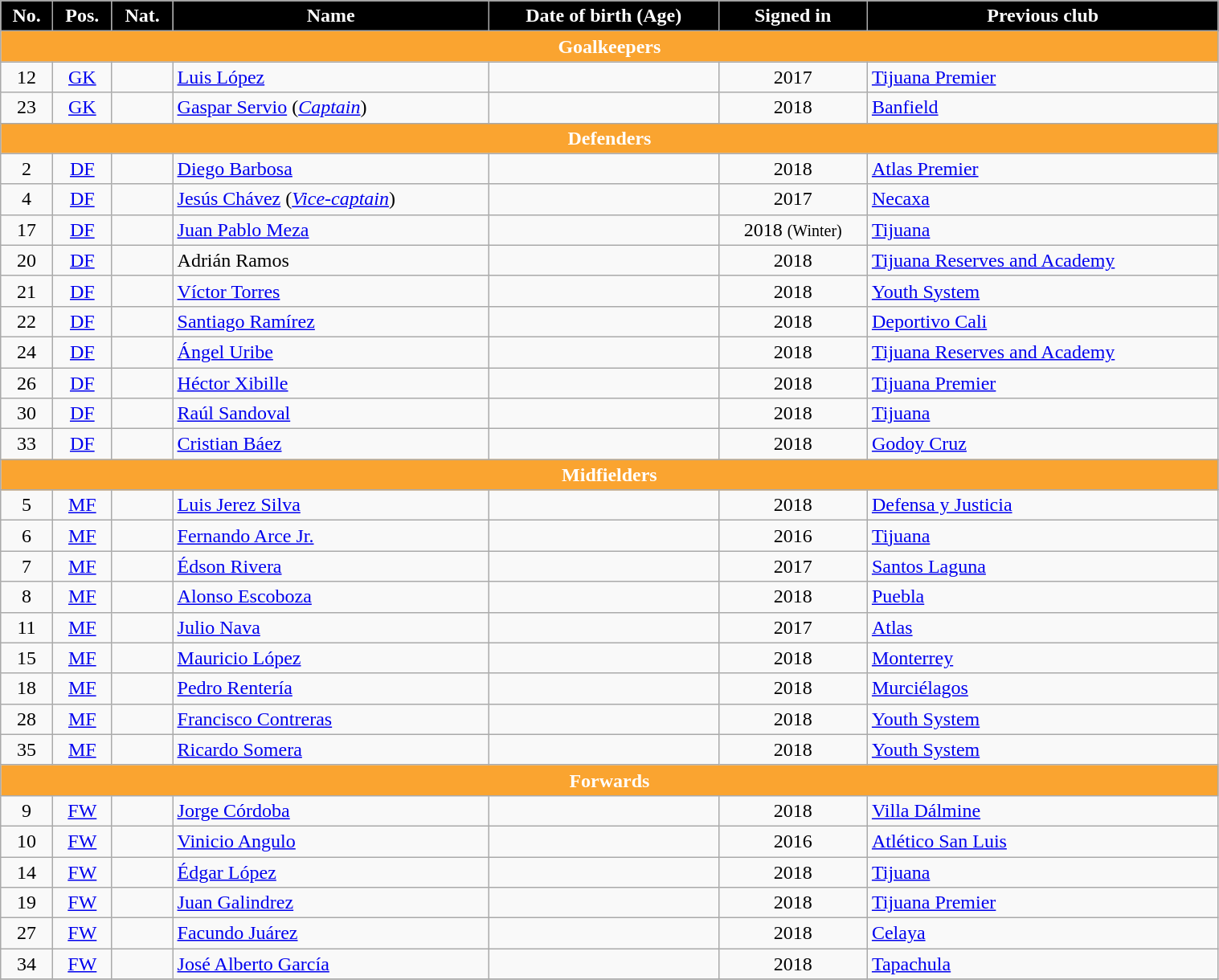<table class="wikitable" style="text-align:center; font-size:100%;width:80%;">
<tr>
<th style="background:black; color:white; text-align:center;">No.</th>
<th style="background:black; color:white; text-align:center;">Pos.</th>
<th style="background:black; color:white; text-align:center;">Nat.</th>
<th style="background:black; color:white; text-align:center;">Name</th>
<th style="background:black; color:white; text-align:center;">Date of birth (Age)</th>
<th style="background:black; color:white; text-align:center;">Signed in</th>
<th style="background:black; color:white; text-align:center;">Previous club</th>
</tr>
<tr>
<th colspan="7" style="background:#FAA430; color:white; text-align:center">Goalkeepers</th>
</tr>
<tr>
<td>12</td>
<td><a href='#'>GK</a></td>
<td></td>
<td align=left><a href='#'>Luis López</a></td>
<td></td>
<td>2017</td>
<td align=left> <a href='#'>Tijuana Premier</a></td>
</tr>
<tr>
<td>23</td>
<td><a href='#'>GK</a></td>
<td></td>
<td align=left><a href='#'>Gaspar Servio</a> (<em><a href='#'>Captain</a></em>)</td>
<td></td>
<td>2018</td>
<td align=left> <a href='#'>Banfield</a></td>
</tr>
<tr>
<th colspan="7" style="background:#FAA430; color:white; text-align:center">Defenders</th>
</tr>
<tr>
<td>2</td>
<td><a href='#'>DF</a></td>
<td></td>
<td align=left><a href='#'>Diego Barbosa</a></td>
<td></td>
<td>2018</td>
<td align=left> <a href='#'>Atlas Premier</a></td>
</tr>
<tr>
<td>4</td>
<td><a href='#'>DF</a></td>
<td></td>
<td align=left><a href='#'>Jesús Chávez</a> (<em><a href='#'>Vice-captain</a></em>)</td>
<td></td>
<td>2017</td>
<td align=left> <a href='#'>Necaxa</a></td>
</tr>
<tr>
<td>17</td>
<td><a href='#'>DF</a></td>
<td></td>
<td align=left><a href='#'>Juan Pablo Meza</a></td>
<td></td>
<td>2018 <small>(Winter)</small></td>
<td align=left> <a href='#'>Tijuana</a></td>
</tr>
<tr>
<td>20</td>
<td><a href='#'>DF</a></td>
<td></td>
<td align=left>Adrián Ramos</td>
<td></td>
<td>2018</td>
<td align=left> <a href='#'>Tijuana Reserves and Academy</a></td>
</tr>
<tr>
<td>21</td>
<td><a href='#'>DF</a></td>
<td></td>
<td align=left><a href='#'>Víctor Torres</a></td>
<td></td>
<td>2018</td>
<td align=left> <a href='#'>Youth System</a></td>
</tr>
<tr>
<td>22</td>
<td><a href='#'>DF</a></td>
<td></td>
<td align=left><a href='#'>Santiago Ramírez</a></td>
<td></td>
<td>2018</td>
<td align=left> <a href='#'>Deportivo Cali</a></td>
</tr>
<tr>
<td>24</td>
<td><a href='#'>DF</a></td>
<td></td>
<td align=left><a href='#'>Ángel Uribe</a></td>
<td></td>
<td>2018</td>
<td align=left> <a href='#'>Tijuana Reserves and Academy</a></td>
</tr>
<tr>
<td>26</td>
<td><a href='#'>DF</a></td>
<td></td>
<td align=left><a href='#'>Héctor Xibille</a></td>
<td></td>
<td>2018</td>
<td align=left> <a href='#'>Tijuana Premier</a></td>
</tr>
<tr>
<td>30</td>
<td><a href='#'>DF</a></td>
<td></td>
<td align=left><a href='#'>Raúl Sandoval</a></td>
<td></td>
<td>2018</td>
<td align=left> <a href='#'>Tijuana</a></td>
</tr>
<tr>
<td>33</td>
<td><a href='#'>DF</a></td>
<td></td>
<td align=left><a href='#'>Cristian Báez</a></td>
<td></td>
<td>2018</td>
<td align=left> <a href='#'>Godoy Cruz</a></td>
</tr>
<tr>
<th colspan="7" style="background:#FAA430; color:white; text-align:center">Midfielders</th>
</tr>
<tr>
<td>5</td>
<td><a href='#'>MF</a></td>
<td></td>
<td align=left><a href='#'>Luis Jerez Silva</a></td>
<td></td>
<td>2018</td>
<td align=left> <a href='#'>Defensa y Justicia</a></td>
</tr>
<tr>
<td>6</td>
<td><a href='#'>MF</a></td>
<td></td>
<td align=left><a href='#'>Fernando Arce Jr.</a></td>
<td></td>
<td>2016</td>
<td align=left> <a href='#'>Tijuana</a></td>
</tr>
<tr>
<td>7</td>
<td><a href='#'>MF</a></td>
<td></td>
<td align=left><a href='#'>Édson Rivera</a></td>
<td></td>
<td>2017</td>
<td align=left> <a href='#'>Santos Laguna</a></td>
</tr>
<tr>
<td>8</td>
<td><a href='#'>MF</a></td>
<td></td>
<td align=left><a href='#'>Alonso Escoboza</a></td>
<td></td>
<td>2018</td>
<td align=left> <a href='#'>Puebla</a></td>
</tr>
<tr>
<td>11</td>
<td><a href='#'>MF</a></td>
<td></td>
<td align=left><a href='#'>Julio Nava</a></td>
<td></td>
<td>2017</td>
<td align=left> <a href='#'>Atlas</a></td>
</tr>
<tr>
<td>15</td>
<td><a href='#'>MF</a></td>
<td></td>
<td align=left><a href='#'>Mauricio López</a></td>
<td></td>
<td>2018</td>
<td align=left> <a href='#'>Monterrey</a></td>
</tr>
<tr>
<td>18</td>
<td><a href='#'>MF</a></td>
<td></td>
<td align=left><a href='#'>Pedro Rentería</a></td>
<td></td>
<td>2018</td>
<td align=left> <a href='#'>Murciélagos</a></td>
</tr>
<tr>
<td>28</td>
<td><a href='#'>MF</a></td>
<td></td>
<td align=left><a href='#'>Francisco Contreras</a></td>
<td></td>
<td>2018</td>
<td align=left> <a href='#'>Youth System</a></td>
</tr>
<tr>
<td>35</td>
<td><a href='#'>MF</a></td>
<td></td>
<td align=left><a href='#'>Ricardo Somera</a></td>
<td></td>
<td>2018</td>
<td align=left> <a href='#'>Youth System</a></td>
</tr>
<tr>
<th colspan="7" style="background:#FAA430; color:white; text-align:center">Forwards</th>
</tr>
<tr>
<td>9</td>
<td><a href='#'>FW</a></td>
<td></td>
<td align=left><a href='#'>Jorge Córdoba</a></td>
<td></td>
<td>2018</td>
<td align=left> <a href='#'>Villa Dálmine</a></td>
</tr>
<tr>
<td>10</td>
<td><a href='#'>FW</a></td>
<td></td>
<td align=left><a href='#'>Vinicio Angulo</a></td>
<td></td>
<td>2016</td>
<td align=left> <a href='#'>Atlético San Luis</a></td>
</tr>
<tr>
<td>14</td>
<td><a href='#'>FW</a></td>
<td></td>
<td align=left><a href='#'>Édgar López</a></td>
<td></td>
<td>2018</td>
<td align=left> <a href='#'>Tijuana</a></td>
</tr>
<tr>
<td>19</td>
<td><a href='#'>FW</a></td>
<td></td>
<td align=left><a href='#'>Juan Galindrez</a></td>
<td></td>
<td>2018</td>
<td align=left> <a href='#'>Tijuana Premier</a></td>
</tr>
<tr>
<td>27</td>
<td><a href='#'>FW</a></td>
<td></td>
<td align=left><a href='#'>Facundo Juárez</a></td>
<td></td>
<td>2018</td>
<td align=left> <a href='#'>Celaya</a></td>
</tr>
<tr>
<td>34</td>
<td><a href='#'>FW</a></td>
<td></td>
<td align=left><a href='#'>José Alberto García</a></td>
<td></td>
<td>2018</td>
<td align=left> <a href='#'>Tapachula</a></td>
</tr>
<tr>
</tr>
</table>
